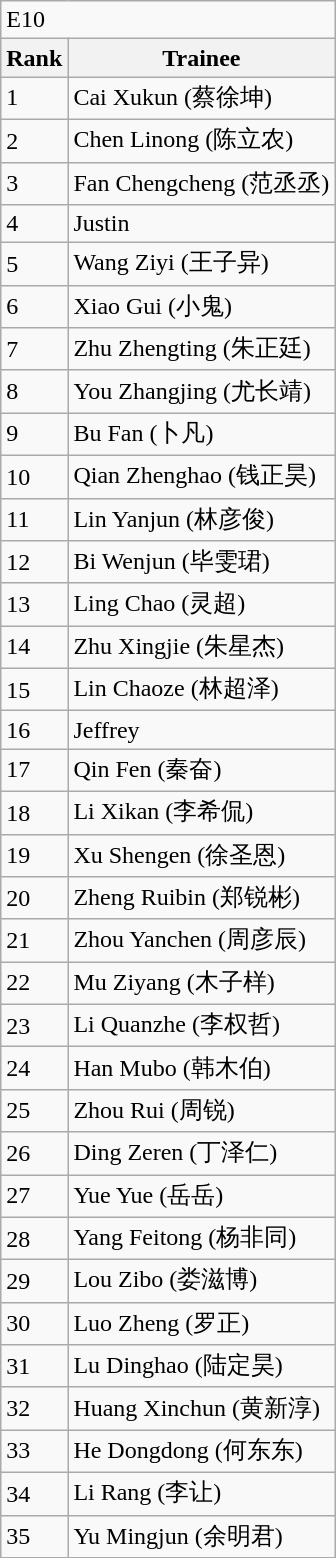<table class="wikitable mw-collapsible">
<tr>
<td colspan="2">E10</td>
</tr>
<tr>
<th>Rank</th>
<th>Trainee</th>
</tr>
<tr>
<td>1</td>
<td>Cai Xukun (蔡徐坤)</td>
</tr>
<tr>
<td>2</td>
<td>Chen Linong (陈立农)</td>
</tr>
<tr>
<td>3</td>
<td>Fan Chengcheng (范丞丞)</td>
</tr>
<tr>
<td>4</td>
<td>Justin</td>
</tr>
<tr>
<td>5</td>
<td>Wang Ziyi (王子异)</td>
</tr>
<tr>
<td>6</td>
<td>Xiao Gui (小鬼)</td>
</tr>
<tr>
<td>7</td>
<td>Zhu Zhengting (朱正廷)</td>
</tr>
<tr>
<td>8</td>
<td>You Zhangjing (尤长靖)</td>
</tr>
<tr>
<td>9</td>
<td>Bu Fan (卜凡)</td>
</tr>
<tr>
<td>10</td>
<td>Qian Zhenghao (钱正昊)</td>
</tr>
<tr>
<td>11</td>
<td>Lin Yanjun (林彦俊)</td>
</tr>
<tr>
<td>12</td>
<td>Bi Wenjun (毕雯珺)</td>
</tr>
<tr>
<td>13</td>
<td>Ling Chao (灵超)</td>
</tr>
<tr>
<td>14</td>
<td>Zhu Xingjie (朱星杰)</td>
</tr>
<tr>
<td>15</td>
<td>Lin Chaoze (林超泽)</td>
</tr>
<tr>
<td>16</td>
<td>Jeffrey</td>
</tr>
<tr>
<td>17</td>
<td>Qin Fen (秦奋)</td>
</tr>
<tr>
<td>18</td>
<td>Li Xikan (李希侃)</td>
</tr>
<tr>
<td>19</td>
<td>Xu Shengen (徐圣恩)</td>
</tr>
<tr>
<td>20</td>
<td>Zheng Ruibin (郑锐彬)</td>
</tr>
<tr>
<td>21</td>
<td>Zhou Yanchen (周彦辰)</td>
</tr>
<tr>
<td>22</td>
<td>Mu Ziyang (木子样)</td>
</tr>
<tr>
<td>23</td>
<td>Li Quanzhe (李权哲)</td>
</tr>
<tr>
<td>24</td>
<td>Han Mubo (韩木伯)</td>
</tr>
<tr>
<td>25</td>
<td>Zhou Rui (周锐)</td>
</tr>
<tr>
<td>26</td>
<td>Ding Zeren (丁泽仁)</td>
</tr>
<tr>
<td>27</td>
<td>Yue Yue (岳岳)</td>
</tr>
<tr>
<td>28</td>
<td>Yang Feitong (杨非同)</td>
</tr>
<tr>
<td>29</td>
<td>Lou Zibo (娄滋博)</td>
</tr>
<tr>
<td>30</td>
<td>Luo Zheng (罗正)</td>
</tr>
<tr>
<td>31</td>
<td>Lu Dinghao (陆定昊)</td>
</tr>
<tr>
<td>32</td>
<td>Huang Xinchun (黄新淳)</td>
</tr>
<tr>
<td>33</td>
<td>He Dongdong (何东东)</td>
</tr>
<tr>
<td>34</td>
<td>Li Rang (李让)</td>
</tr>
<tr>
<td>35</td>
<td>Yu Mingjun (余明君)</td>
</tr>
</table>
